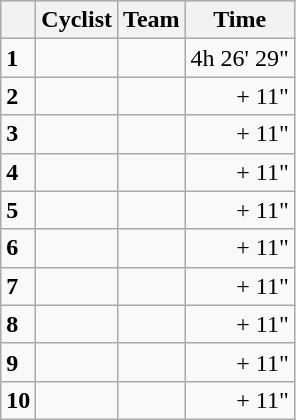<table class="wikitable">
<tr style="background:#ccccff;">
<th></th>
<th>Cyclist</th>
<th>Team</th>
<th>Time</th>
</tr>
<tr>
<td><strong>1</strong></td>
<td><strong></strong></td>
<td><strong></strong></td>
<td align=right>4h 26' 29"</td>
</tr>
<tr>
<td><strong>2</strong></td>
<td></td>
<td></td>
<td align=right>+ 11"</td>
</tr>
<tr>
<td><strong>3</strong></td>
<td></td>
<td></td>
<td align=right>+ 11"</td>
</tr>
<tr>
<td><strong>4</strong></td>
<td></td>
<td></td>
<td align=right>+ 11"</td>
</tr>
<tr>
<td><strong>5</strong></td>
<td></td>
<td></td>
<td align=right>+ 11"</td>
</tr>
<tr>
<td><strong>6</strong></td>
<td></td>
<td></td>
<td align=right>+ 11"</td>
</tr>
<tr>
<td><strong>7</strong></td>
<td></td>
<td></td>
<td align=right>+ 11"</td>
</tr>
<tr>
<td><strong>8</strong></td>
<td></td>
<td></td>
<td align=right>+ 11"</td>
</tr>
<tr>
<td><strong>9</strong></td>
<td></td>
<td></td>
<td align=right>+ 11"</td>
</tr>
<tr>
<td><strong>10</strong></td>
<td></td>
<td></td>
<td align=right>+ 11"</td>
</tr>
</table>
